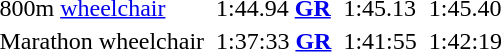<table>
<tr>
<td>800m <a href='#'>wheelchair</a></td>
<td></td>
<td>1:44.94 <strong><a href='#'>GR</a></strong></td>
<td></td>
<td>1:45.13</td>
<td></td>
<td>1:45.40</td>
</tr>
<tr>
<td>Marathon wheelchair</td>
<td></td>
<td>1:37:33 <strong><a href='#'>GR</a></strong></td>
<td></td>
<td>1:41:55</td>
<td></td>
<td>1:42:19</td>
</tr>
<tr>
</tr>
</table>
